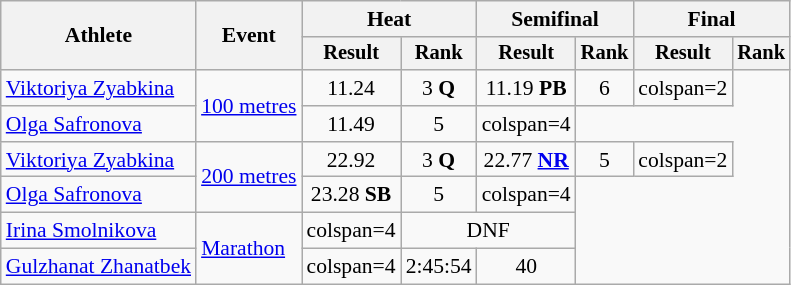<table class="wikitable" style="font-size:90%">
<tr>
<th rowspan="2">Athlete</th>
<th rowspan="2">Event</th>
<th colspan="2">Heat</th>
<th colspan="2">Semifinal</th>
<th colspan="2">Final</th>
</tr>
<tr style="font-size:95%">
<th>Result</th>
<th>Rank</th>
<th>Result</th>
<th>Rank</th>
<th>Result</th>
<th>Rank</th>
</tr>
<tr style=text-align:center>
<td style=text-align:left><a href='#'>Viktoriya Zyabkina</a></td>
<td rowspan=2 style=text-align:left><a href='#'>100 metres</a></td>
<td>11.24</td>
<td>3 <strong>Q</strong></td>
<td>11.19 <strong>PB</strong></td>
<td>6</td>
<td>colspan=2 </td>
</tr>
<tr style=text-align:center>
<td style=text-align:left><a href='#'>Olga Safronova</a></td>
<td>11.49</td>
<td>5</td>
<td>colspan=4 </td>
</tr>
<tr style=text-align:center>
<td style=text-align:left><a href='#'>Viktoriya Zyabkina</a></td>
<td rowspan=2 style=text-align:left><a href='#'>200 metres</a></td>
<td>22.92</td>
<td>3 <strong>Q</strong></td>
<td>22.77 <strong><a href='#'>NR</a></strong></td>
<td>5</td>
<td>colspan=2 </td>
</tr>
<tr style=text-align:center>
<td style=text-align:left><a href='#'>Olga Safronova</a></td>
<td>23.28 <strong>SB</strong></td>
<td>5</td>
<td>colspan=4 </td>
</tr>
<tr style=text-align:center>
<td style=text-align:left><a href='#'>Irina Smolnikova</a></td>
<td rowspan=2 style=text-align:left><a href='#'>Marathon</a></td>
<td>colspan=4 </td>
<td colspan=2>DNF</td>
</tr>
<tr style=text-align:center>
<td style=text-align:left><a href='#'>Gulzhanat Zhanatbek</a></td>
<td>colspan=4 </td>
<td>2:45:54</td>
<td>40</td>
</tr>
</table>
